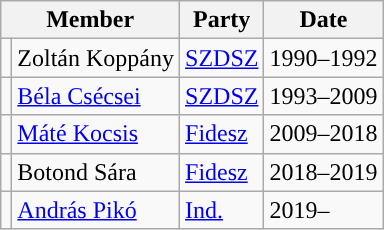<table class=wikitable>
<tr>
<th colspan=2>Member</th>
<th>Party</th>
<th>Date</th>
</tr>
<tr>
<td style="background-color:"></td>
<td>Zoltán Koppány</td>
<td><a href='#'>SZDSZ</a></td>
<td>1990–1992</td>
</tr>
<tr>
<td style="background-color:"></td>
<td><a href='#'>Béla Csécsei</a></td>
<td><a href='#'>SZDSZ</a></td>
<td>1993–2009</td>
</tr>
<tr>
<td style="background-color:"></td>
<td><a href='#'>Máté Kocsis</a></td>
<td><a href='#'>Fidesz</a></td>
<td>2009–2018</td>
</tr>
<tr>
<td style="background-color:"></td>
<td>Botond Sára</td>
<td><a href='#'>Fidesz</a></td>
<td>2018–2019</td>
</tr>
<tr>
<td style="background-color:"></td>
<td><a href='#'>András Pikó</a></td>
<td><a href='#'>Ind.</a></td>
<td>2019–</td>
</tr>
</table>
